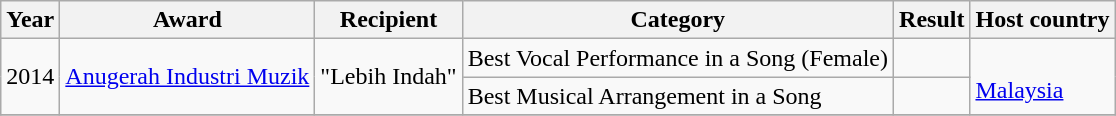<table class="wikitable">
<tr>
<th>Year</th>
<th>Award</th>
<th>Recipient</th>
<th>Category</th>
<th>Result</th>
<th>Host country</th>
</tr>
<tr>
<td rowspan="2">2014</td>
<td rowspan="2"><a href='#'>Anugerah Industri Muzik</a></td>
<td rowspan="2">"Lebih Indah"</td>
<td rowspan="1">Best Vocal Performance in a Song (Female)</td>
<td></td>
<td rowspan="2"> <br> <a href='#'>Malaysia</a></td>
</tr>
<tr>
<td rowspan="1">Best Musical Arrangement in a Song</td>
<td></td>
</tr>
<tr>
</tr>
</table>
